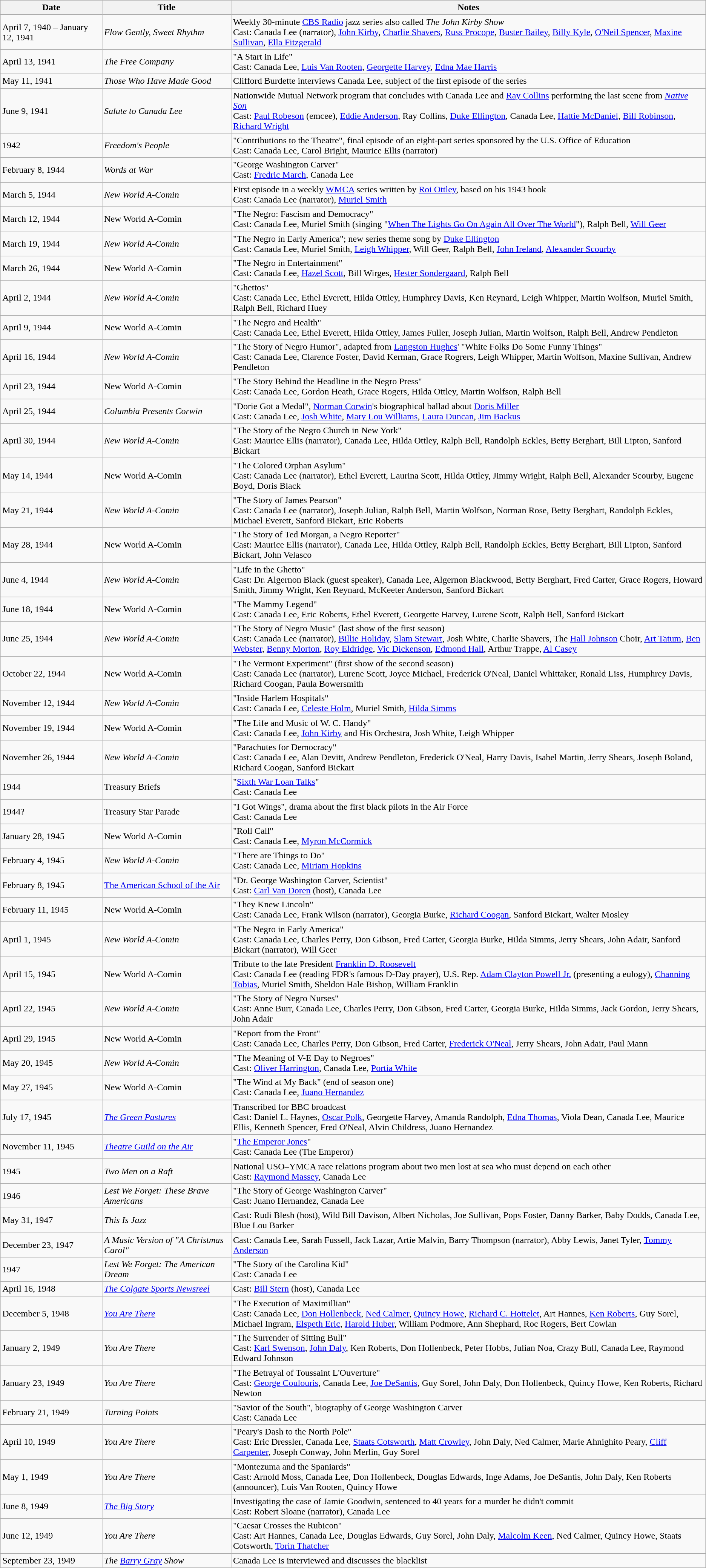<table class="wikitable">
<tr>
<th>Date</th>
<th>Title</th>
<th>Notes</th>
</tr>
<tr>
<td>April 7, 1940 – January 12, 1941</td>
<td><em>Flow Gently, Sweet Rhythm</em></td>
<td>Weekly 30-minute <a href='#'>CBS Radio</a> jazz series also called <em>The John Kirby  Show</em><br>Cast: Canada Lee (narrator), <a href='#'>John Kirby</a>, <a href='#'>Charlie Shavers</a>, <a href='#'>Russ Procope</a>, <a href='#'>Buster Bailey</a>, <a href='#'>Billy Kyle</a>, <a href='#'>O'Neil Spencer</a>, <a href='#'>Maxine Sullivan</a>, <a href='#'>Ella Fitzgerald</a></td>
</tr>
<tr>
<td>April 13, 1941</td>
<td><em>The Free Company</em></td>
<td>"A Start in Life"<br>Cast: Canada Lee, <a href='#'>Luis Van Rooten</a>, <a href='#'>Georgette Harvey</a>, <a href='#'>Edna Mae Harris</a></td>
</tr>
<tr>
<td>May 11, 1941</td>
<td><em>Those Who Have Made Good</em></td>
<td>Clifford Burdette interviews Canada Lee, subject of the first episode of the series</td>
</tr>
<tr>
<td>June 9, 1941</td>
<td><em>Salute to Canada Lee</em></td>
<td>Nationwide Mutual Network program that concludes with Canada Lee and <a href='#'>Ray Collins</a> performing the last scene from <em><a href='#'>Native Son</a></em><br>Cast: <a href='#'>Paul Robeson</a> (emcee), <a href='#'>Eddie Anderson</a>, Ray Collins, <a href='#'>Duke Ellington</a>, Canada Lee, <a href='#'>Hattie McDaniel</a>, <a href='#'>Bill Robinson</a>, <a href='#'>Richard Wright</a></td>
</tr>
<tr>
<td>1942</td>
<td><em>Freedom's People</em></td>
<td>"Contributions to the Theatre", final episode of an eight-part series sponsored by the U.S. Office of Education<br>Cast: Canada Lee, Carol Bright, Maurice Ellis (narrator)</td>
</tr>
<tr>
<td>February 8, 1944</td>
<td><em>Words at War</em></td>
<td>"George Washington Carver"<br>Cast: <a href='#'>Fredric March</a>, Canada Lee</td>
</tr>
<tr>
<td>March 5, 1944</td>
<td><em>New World A-Comin<strong></td>
<td>First episode in a weekly <a href='#'>WMCA</a> series written by <a href='#'>Roi Ottley</a>, based on his 1943 book<br>Cast: Canada Lee (narrator), <a href='#'>Muriel Smith</a></td>
</tr>
<tr>
<td>March 12, 1944</td>
<td></em>New World A-Comin</strong></td>
<td>"The Negro: Fascism and Democracy"<br>Cast: Canada Lee, Muriel Smith (singing "<a href='#'>When The Lights Go On Again All Over The World</a>"), Ralph Bell, <a href='#'>Will Geer</a></td>
</tr>
<tr>
<td>March 19, 1944</td>
<td><em>New World A-Comin<strong></td>
<td>"The Negro in Early America"; new series theme song by <a href='#'>Duke Ellington</a><br>Cast: Canada Lee, Muriel Smith, <a href='#'>Leigh Whipper</a>, Will Geer, Ralph Bell, <a href='#'>John Ireland</a>, <a href='#'>Alexander Scourby</a></td>
</tr>
<tr>
<td>March 26, 1944</td>
<td></em>New World A-Comin</strong></td>
<td>"The Negro in Entertainment"<br>Cast: Canada Lee, <a href='#'>Hazel Scott</a>, Bill Wirges, <a href='#'>Hester Sondergaard</a>, Ralph Bell</td>
</tr>
<tr>
<td>April 2, 1944</td>
<td><em>New World A-Comin<strong></td>
<td>"Ghettos"<br>Cast: Canada Lee, Ethel Everett, Hilda Ottley, Humphrey Davis, Ken Reynard, Leigh Whipper, Martin Wolfson, Muriel Smith, Ralph Bell, Richard Huey</td>
</tr>
<tr>
<td>April 9, 1944</td>
<td></em>New World A-Comin</strong></td>
<td>"The Negro and Health"<br>Cast: Canada Lee, Ethel Everett, Hilda Ottley, James Fuller, Joseph Julian, Martin Wolfson, Ralph Bell, Andrew Pendleton</td>
</tr>
<tr>
<td>April 16, 1944</td>
<td><em>New World A-Comin<strong></td>
<td>"The Story of Negro Humor", adapted from <a href='#'>Langston Hughes</a>' "White Folks Do Some Funny Things"<br>Cast: Canada Lee, Clarence Foster, David Kerman, Grace Rogrers, Leigh Whipper, Martin Wolfson, Maxine Sullivan, Andrew Pendleton</td>
</tr>
<tr>
<td>April 23, 1944</td>
<td></em>New World A-Comin</strong></td>
<td>"The Story Behind the Headline in the Negro Press"<br>Cast: Canada Lee, Gordon Heath, Grace Rogers, Hilda Ottley, Martin Wolfson, Ralph Bell</td>
</tr>
<tr>
<td>April 25, 1944</td>
<td><em>Columbia Presents Corwin</em></td>
<td>"Dorie Got a Medal", <a href='#'>Norman Corwin</a>'s biographical ballad about <a href='#'>Doris Miller</a><br>Cast: Canada Lee, <a href='#'>Josh White</a>, <a href='#'>Mary Lou Williams</a>, <a href='#'>Laura Duncan</a>, <a href='#'>Jim Backus</a></td>
</tr>
<tr>
<td>April 30, 1944</td>
<td><em>New World A-Comin<strong></td>
<td>"The Story of the Negro Church in New York"<br>Cast: Maurice Ellis (narrator), Canada Lee, Hilda Ottley, Ralph Bell, Randolph Eckles, Betty Berghart, Bill Lipton, Sanford Bickart</td>
</tr>
<tr>
<td>May 14, 1944</td>
<td></em>New World A-Comin</strong></td>
<td>"The Colored Orphan Asylum"<br>Cast: Canada Lee (narrator), Ethel Everett, Laurina Scott, Hilda Ottley, Jimmy Wright, Ralph Bell, Alexander Scourby, Eugene Boyd, Doris Black</td>
</tr>
<tr>
<td>May 21, 1944</td>
<td><em>New World A-Comin<strong></td>
<td>"The Story of James Pearson"<br>Cast: Canada Lee (narrator), Joseph Julian, Ralph Bell, Martin Wolfson, Norman Rose, Betty Berghart, Randolph Eckles, Michael Everett, Sanford Bickart, Eric Roberts</td>
</tr>
<tr>
<td>May 28, 1944</td>
<td></em>New World A-Comin</strong></td>
<td>"The Story of Ted Morgan, a Negro Reporter"<br>Cast: Maurice Ellis (narrator), Canada Lee, Hilda Ottley, Ralph Bell, Randolph Eckles, Betty Berghart, Bill Lipton, Sanford Bickart, John Velasco</td>
</tr>
<tr>
<td>June 4, 1944</td>
<td><em>New World A-Comin<strong></td>
<td>"Life in the Ghetto"<br>Cast: Dr. Algernon Black (guest speaker), Canada Lee, Algernon Blackwood, Betty Berghart, Fred Carter, Grace Rogers, Howard Smith, Jimmy Wright, Ken Reynard, McKeeter Anderson, Sanford Bickart</td>
</tr>
<tr>
<td>June 18, 1944</td>
<td></em>New World A-Comin</strong></td>
<td>"The Mammy Legend"<br>Cast: Canada Lee, Eric Roberts, Ethel Everett, Georgette Harvey, Lurene Scott, Ralph Bell, Sanford Bickart</td>
</tr>
<tr>
<td>June 25, 1944</td>
<td><em>New World A-Comin<strong></td>
<td>"The Story of Negro Music" (last show of the first season)<br>Cast: Canada Lee (narrator), <a href='#'>Billie Holiday</a>, <a href='#'>Slam Stewart</a>, Josh White, Charlie Shavers, The <a href='#'>Hall Johnson</a> Choir, <a href='#'>Art Tatum</a>, <a href='#'>Ben Webster</a>, <a href='#'>Benny Morton</a>, <a href='#'>Roy Eldridge</a>, <a href='#'>Vic Dickenson</a>, <a href='#'>Edmond Hall</a>, Arthur Trappe, <a href='#'>Al Casey</a></td>
</tr>
<tr>
<td>October 22, 1944</td>
<td></em>New World A-Comin</strong></td>
<td>"The Vermont Experiment" (first show of the second season)<br>Cast: Canada Lee (narrator), Lurene Scott, Joyce Michael, Frederick O'Neal, Daniel Whittaker, Ronald Liss, Humphrey Davis, Richard Coogan, Paula Bowersmith</td>
</tr>
<tr>
<td>November 12, 1944</td>
<td><em>New World A-Comin<strong></td>
<td>"Inside Harlem Hospitals"<br>Cast: Canada Lee, <a href='#'>Celeste Holm</a>, Muriel Smith, <a href='#'>Hilda Simms</a></td>
</tr>
<tr>
<td>November 19, 1944</td>
<td></em>New World A-Comin</strong></td>
<td>"The Life and Music of W. C. Handy"<br>Cast: Canada Lee, <a href='#'>John Kirby</a> and His Orchestra, Josh White, Leigh Whipper</td>
</tr>
<tr>
<td>November 26, 1944</td>
<td><em>New World A-Comin<strong></td>
<td>"Parachutes for Democracy"<br>Cast: Canada Lee, Alan Devitt, Andrew Pendleton, Frederick O'Neal, Harry Davis, Isabel Martin, Jerry Shears, Joseph Boland, Richard Coogan, Sanford Bickart</td>
</tr>
<tr>
<td>1944</td>
<td></em>Treasury Briefs<em></td>
<td>"<a href='#'>Sixth War Loan Talks</a>"<br>Cast: Canada Lee</td>
</tr>
<tr>
<td>1944?</td>
<td></em>Treasury Star Parade<em></td>
<td>"I Got Wings", drama about the first black pilots in the Air Force<br>Cast: Canada Lee</td>
</tr>
<tr>
<td>January 28, 1945</td>
<td></em>New World A-Comin</strong></td>
<td>"Roll Call"<br>Cast: Canada Lee, <a href='#'>Myron McCormick</a></td>
</tr>
<tr>
<td>February 4, 1945</td>
<td><em>New World A-Comin<strong></td>
<td>"There are Things to Do"<br>Cast: Canada Lee, <a href='#'>Miriam Hopkins</a></td>
</tr>
<tr>
<td>February 8, 1945</td>
<td></em><a href='#'>The American School of the Air</a><em></td>
<td>"Dr. George Washington Carver, Scientist"<br>Cast: <a href='#'>Carl Van Doren</a> (host), Canada Lee</td>
</tr>
<tr>
<td>February 11, 1945</td>
<td></em>New World A-Comin</strong></td>
<td>"They Knew Lincoln"<br>Cast: Canada Lee, Frank Wilson (narrator), Georgia Burke, <a href='#'>Richard Coogan</a>, Sanford Bickart, Walter Mosley</td>
</tr>
<tr>
<td>April 1, 1945</td>
<td><em>New World A-Comin<strong></td>
<td>"The Negro in Early America"<br>Cast: Canada Lee, Charles Perry, Don Gibson, Fred Carter, Georgia Burke, Hilda Simms, Jerry Shears, John Adair, Sanford Bickart (narrator), Will Geer</td>
</tr>
<tr>
<td>April 15, 1945</td>
<td></em>New World A-Comin</strong></td>
<td>Tribute to the late President <a href='#'>Franklin D. Roosevelt</a><br>Cast: Canada Lee (reading FDR's famous D-Day prayer), U.S. Rep. <a href='#'>Adam Clayton Powell Jr.</a> (presenting a eulogy), <a href='#'>Channing Tobias</a>, Muriel Smith, Sheldon Hale Bishop, William Franklin</td>
</tr>
<tr>
<td>April 22, 1945</td>
<td><em>New World A-Comin<strong></td>
<td>"The Story of Negro Nurses"<br>Cast: Anne Burr, Canada Lee, Charles Perry, Don Gibson, Fred Carter, Georgia Burke, Hilda Simms, Jack Gordon, Jerry Shears, John Adair</td>
</tr>
<tr>
<td>April 29, 1945</td>
<td></em>New World A-Comin</strong></td>
<td>"Report from the Front"<br>Cast: Canada Lee, Charles Perry, Don Gibson, Fred Carter, <a href='#'>Frederick O'Neal</a>, Jerry Shears, John Adair, Paul Mann</td>
</tr>
<tr>
<td>May 20, 1945</td>
<td><em>New World A-Comin<strong></td>
<td>"The Meaning of V-E Day to Negroes"<br>Cast: <a href='#'>Oliver Harrington</a>, Canada Lee, <a href='#'>Portia White</a></td>
</tr>
<tr>
<td>May 27, 1945</td>
<td></em>New World A-Comin</strong></td>
<td>"The Wind at My Back" (end of season one)<br>Cast: Canada Lee, <a href='#'>Juano Hernandez</a></td>
</tr>
<tr>
<td>July 17, 1945</td>
<td><em><a href='#'>The Green Pastures</a></em></td>
<td>Transcribed for BBC broadcast<br>Cast: Daniel L. Haynes, <a href='#'>Oscar Polk</a>, Georgette Harvey, Amanda Randolph, <a href='#'>Edna Thomas</a>, Viola Dean, Canada Lee, Maurice Ellis, Kenneth Spencer, Fred O'Neal, Alvin Childress, Juano Hernandez</td>
</tr>
<tr>
<td>November 11, 1945</td>
<td><em><a href='#'>Theatre Guild on the Air</a></em></td>
<td>"<a href='#'>The Emperor Jones</a>"<br>Cast: Canada Lee (The Emperor)</td>
</tr>
<tr>
<td>1945</td>
<td><em>Two Men on a Raft</em></td>
<td>National USO–YMCA race relations program about two men lost at sea who must depend on each other<br>Cast: <a href='#'>Raymond Massey</a>, Canada Lee</td>
</tr>
<tr>
<td>1946</td>
<td><em>Lest We Forget: These Brave Americans</em></td>
<td>"The Story of George Washington Carver"<br>Cast: Juano Hernandez, Canada Lee</td>
</tr>
<tr>
<td>May 31, 1947</td>
<td><em>This Is Jazz</em></td>
<td>Cast: Rudi Blesh (host), Wild Bill Davison, Albert Nicholas, Joe Sullivan, Pops Foster, Danny Barker, Baby Dodds, Canada Lee, Blue Lou Barker</td>
</tr>
<tr>
<td>December 23, 1947</td>
<td><em>A Music Version of "A Christmas Carol"</em></td>
<td>Cast: Canada Lee, Sarah Fussell, Jack Lazar, Artie Malvin, Barry Thompson (narrator), Abby Lewis, Janet Tyler, <a href='#'>Tommy Anderson</a></td>
</tr>
<tr>
<td>1947</td>
<td><em>Lest We Forget: The American Dream</em></td>
<td>"The Story of the Carolina Kid"<br>Cast: Canada Lee</td>
</tr>
<tr>
<td>April 16, 1948</td>
<td><em><a href='#'>The Colgate Sports Newsreel</a></em></td>
<td>Cast: <a href='#'>Bill Stern</a> (host), Canada Lee</td>
</tr>
<tr>
<td>December 5, 1948</td>
<td><em><a href='#'>You Are There</a></em></td>
<td>"The Execution of Maximillian"<br>Cast: Canada Lee, <a href='#'>Don Hollenbeck</a>, <a href='#'>Ned Calmer</a>, <a href='#'>Quincy Howe</a>, <a href='#'>Richard C. Hottelet</a>, Art Hannes, <a href='#'>Ken Roberts</a>, Guy Sorel, Michael Ingram, <a href='#'>Elspeth Eric</a>, <a href='#'>Harold Huber</a>, William Podmore, Ann Shephard, Roc Rogers, Bert Cowlan</td>
</tr>
<tr>
<td>January 2, 1949</td>
<td><em>You Are There</em></td>
<td>"The Surrender of Sitting Bull"<br>Cast: <a href='#'>Karl Swenson</a>, <a href='#'>John Daly</a>, Ken Roberts, Don Hollenbeck, Peter Hobbs, Julian Noa, Crazy Bull, Canada Lee, Raymond Edward Johnson</td>
</tr>
<tr>
<td>January 23, 1949</td>
<td><em>You Are There</em></td>
<td>"The Betrayal of Toussaint L'Ouverture"<br>Cast: <a href='#'>George Coulouris</a>, Canada Lee, <a href='#'>Joe DeSantis</a>, Guy Sorel, John Daly, Don Hollenbeck, Quincy Howe, Ken Roberts, Richard Newton</td>
</tr>
<tr>
<td>February 21, 1949</td>
<td><em>Turning Points</em></td>
<td>"Savior of the South", biography of George Washington Carver<br>Cast: Canada Lee</td>
</tr>
<tr>
<td>April 10, 1949</td>
<td><em>You Are There</em></td>
<td>"Peary's Dash to the North Pole"<br>Cast: Eric Dressler, Canada Lee, <a href='#'>Staats Cotsworth</a>, <a href='#'>Matt Crowley</a>, John Daly, Ned Calmer, Marie Ahnighito Peary, <a href='#'>Cliff Carpenter</a>, Joseph Conway, John Merlin, Guy Sorel</td>
</tr>
<tr>
<td>May 1, 1949</td>
<td><em>You Are There</em></td>
<td>"Montezuma and the Spaniards"<br>Cast: Arnold Moss, Canada Lee, Don Hollenbeck, Douglas Edwards, Inge Adams, Joe DeSantis, John Daly, Ken Roberts (announcer), Luis Van Rooten, Quincy Howe</td>
</tr>
<tr>
<td>June 8, 1949</td>
<td><em><a href='#'>The Big Story</a></em></td>
<td>Investigating the case of Jamie Goodwin, sentenced to 40 years for a murder he didn't commit<br>Cast: Robert Sloane (narrator), Canada Lee</td>
</tr>
<tr>
<td>June 12, 1949</td>
<td><em>You Are There</em></td>
<td>"Caesar Crosses the Rubicon"<br>Cast: Art Hannes, Canada Lee, Douglas Edwards, Guy Sorel, John Daly, <a href='#'>Malcolm Keen</a>, Ned Calmer, Quincy Howe, Staats Cotsworth, <a href='#'>Torin Thatcher</a></td>
</tr>
<tr>
<td>September 23, 1949</td>
<td><em>The <a href='#'>Barry Gray</a> Show</em></td>
<td>Canada Lee is interviewed and discusses the blacklist</td>
</tr>
</table>
